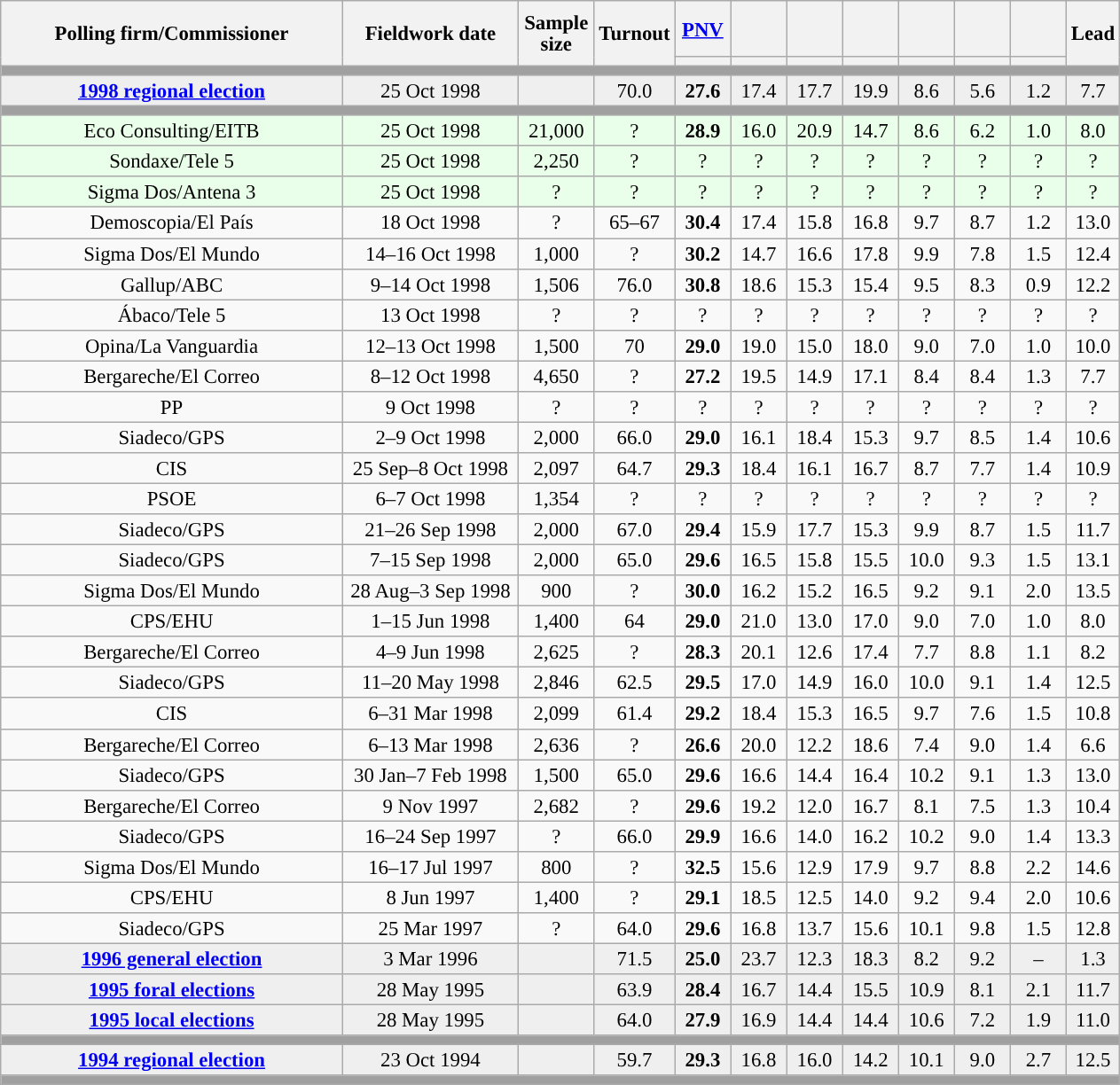<table class="wikitable collapsible collapsed" style="text-align:center; font-size:95%; line-height:16px;">
<tr style="height:42px;">
<th style="width:250px;" rowspan="2">Polling firm/Commissioner</th>
<th style="width:125px;" rowspan="2">Fieldwork date</th>
<th style="width:50px;" rowspan="2">Sample size</th>
<th style="width:45px;" rowspan="2">Turnout</th>
<th style="width:35px;"><a href='#'>PNV</a></th>
<th style="width:35px;"></th>
<th style="width:35px;"><br></th>
<th style="width:35px;"></th>
<th style="width:35px;"></th>
<th style="width:35px;"></th>
<th style="width:35px;"></th>
<th style="width:30px;" rowspan="2">Lead</th>
</tr>
<tr>
<th style="color:inherit;background:"></th>
<th style="color:inherit;background:"></th>
<th style="color:inherit;background:"></th>
<th style="color:inherit;background:"></th>
<th style="color:inherit;background:"></th>
<th style="color:inherit;background:"></th>
<th style="color:inherit;background:"></th>
</tr>
<tr>
<td colspan="12" style="background:#A0A0A0"></td>
</tr>
<tr style="background:#EFEFEF;">
<td><strong><a href='#'>1998 regional election</a></strong></td>
<td>25 Oct 1998</td>
<td></td>
<td>70.0</td>
<td><strong>27.6</strong><br></td>
<td>17.4<br></td>
<td>17.7<br></td>
<td>19.9<br></td>
<td>8.6<br></td>
<td>5.6<br></td>
<td>1.2<br></td>
<td style="background:">7.7</td>
</tr>
<tr>
<td colspan="12" style="background:#A0A0A0"></td>
</tr>
<tr style="background:#EAFFEA;">
<td>Eco Consulting/EITB</td>
<td>25 Oct 1998</td>
<td>21,000</td>
<td>?</td>
<td><strong>28.9</strong><br></td>
<td>16.0<br></td>
<td>20.9<br></td>
<td>14.7<br></td>
<td>8.6<br></td>
<td>6.2<br></td>
<td>1.0<br></td>
<td style="background:">8.0</td>
</tr>
<tr style="background:#EAFFEA;">
<td>Sondaxe/Tele 5</td>
<td>25 Oct 1998</td>
<td>2,250</td>
<td>?</td>
<td>?<br></td>
<td>?<br></td>
<td>?<br></td>
<td>?<br></td>
<td>?<br></td>
<td>?<br></td>
<td>?<br></td>
<td style="background:">?</td>
</tr>
<tr style="background:#EAFFEA;">
<td>Sigma Dos/Antena 3</td>
<td>25 Oct 1998</td>
<td>?</td>
<td>?</td>
<td>?<br></td>
<td>?<br></td>
<td>?<br></td>
<td>?<br></td>
<td>?<br></td>
<td>?<br></td>
<td>?<br></td>
<td style="background:">?</td>
</tr>
<tr>
<td>Demoscopia/El País</td>
<td>18 Oct 1998</td>
<td>?</td>
<td>65–67</td>
<td><strong>30.4</strong><br></td>
<td>17.4<br></td>
<td>15.8<br></td>
<td>16.8<br></td>
<td>9.7<br></td>
<td>8.7<br></td>
<td>1.2<br></td>
<td style="background:">13.0</td>
</tr>
<tr>
<td>Sigma Dos/El Mundo</td>
<td>14–16 Oct 1998</td>
<td>1,000</td>
<td>?</td>
<td><strong>30.2</strong><br></td>
<td>14.7<br></td>
<td>16.6<br></td>
<td>17.8<br></td>
<td>9.9<br></td>
<td>7.8<br></td>
<td>1.5<br></td>
<td style="background:">12.4</td>
</tr>
<tr>
<td>Gallup/ABC</td>
<td>9–14 Oct 1998</td>
<td>1,506</td>
<td>76.0</td>
<td><strong>30.8</strong><br></td>
<td>18.6<br></td>
<td>15.3<br></td>
<td>15.4<br></td>
<td>9.5<br></td>
<td>8.3<br></td>
<td>0.9<br></td>
<td style="background:">12.2</td>
</tr>
<tr>
<td>Ábaco/Tele 5</td>
<td>13 Oct 1998</td>
<td>?</td>
<td>?</td>
<td>?<br></td>
<td>?<br></td>
<td>?<br></td>
<td>?<br></td>
<td>?<br></td>
<td>?<br></td>
<td>?<br></td>
<td style="background:">?</td>
</tr>
<tr>
<td>Opina/La Vanguardia</td>
<td>12–13 Oct 1998</td>
<td>1,500</td>
<td>70</td>
<td><strong>29.0</strong><br></td>
<td>19.0<br></td>
<td>15.0<br></td>
<td>18.0<br></td>
<td>9.0<br></td>
<td>7.0<br></td>
<td>1.0<br></td>
<td style="background:">10.0</td>
</tr>
<tr>
<td>Bergareche/El Correo</td>
<td>8–12 Oct 1998</td>
<td>4,650</td>
<td>?</td>
<td><strong>27.2</strong><br></td>
<td>19.5<br></td>
<td>14.9<br></td>
<td>17.1<br></td>
<td>8.4<br></td>
<td>8.4<br></td>
<td>1.3<br></td>
<td style="background:">7.7</td>
</tr>
<tr>
<td>PP</td>
<td>9 Oct 1998</td>
<td>?</td>
<td>?</td>
<td>?<br></td>
<td>?<br></td>
<td>?<br></td>
<td>?<br></td>
<td>?<br></td>
<td>?<br></td>
<td>?<br></td>
<td style="background:">?</td>
</tr>
<tr>
<td>Siadeco/GPS</td>
<td>2–9 Oct 1998</td>
<td>2,000</td>
<td>66.0</td>
<td><strong>29.0</strong><br></td>
<td>16.1<br></td>
<td>18.4<br></td>
<td>15.3<br></td>
<td>9.7<br></td>
<td>8.5<br></td>
<td>1.4<br></td>
<td style="background:">10.6</td>
</tr>
<tr>
<td>CIS</td>
<td>25 Sep–8 Oct 1998</td>
<td>2,097</td>
<td>64.7</td>
<td><strong>29.3</strong><br></td>
<td>18.4<br></td>
<td>16.1<br></td>
<td>16.7<br></td>
<td>8.7<br></td>
<td>7.7<br></td>
<td>1.4<br></td>
<td style="background:">10.9</td>
</tr>
<tr>
<td>PSOE</td>
<td>6–7 Oct 1998</td>
<td>1,354</td>
<td>?</td>
<td>?<br></td>
<td>?<br></td>
<td>?<br></td>
<td>?<br></td>
<td>?<br></td>
<td>?<br></td>
<td>?<br></td>
<td style="background:">?</td>
</tr>
<tr>
<td>Siadeco/GPS</td>
<td>21–26 Sep 1998</td>
<td>2,000</td>
<td>67.0</td>
<td><strong>29.4</strong><br></td>
<td>15.9<br></td>
<td>17.7<br></td>
<td>15.3<br></td>
<td>9.9<br></td>
<td>8.7<br></td>
<td>1.5<br></td>
<td style="background:">11.7</td>
</tr>
<tr>
<td>Siadeco/GPS</td>
<td>7–15 Sep 1998</td>
<td>2,000</td>
<td>65.0</td>
<td><strong>29.6</strong><br></td>
<td>16.5<br></td>
<td>15.8<br></td>
<td>15.5<br></td>
<td>10.0<br></td>
<td>9.3<br></td>
<td>1.5<br></td>
<td style="background:">13.1</td>
</tr>
<tr>
<td>Sigma Dos/El Mundo</td>
<td>28 Aug–3 Sep 1998</td>
<td>900</td>
<td>?</td>
<td><strong>30.0</strong><br></td>
<td>16.2<br></td>
<td>15.2<br></td>
<td>16.5<br></td>
<td>9.2<br></td>
<td>9.1<br></td>
<td>2.0<br></td>
<td style="background:">13.5</td>
</tr>
<tr>
<td>CPS/EHU</td>
<td>1–15 Jun 1998</td>
<td>1,400</td>
<td>64</td>
<td><strong>29.0</strong><br></td>
<td>21.0<br></td>
<td>13.0<br></td>
<td>17.0<br></td>
<td>9.0<br></td>
<td>7.0<br></td>
<td>1.0<br></td>
<td style="background:">8.0</td>
</tr>
<tr>
<td>Bergareche/El Correo</td>
<td>4–9 Jun 1998</td>
<td>2,625</td>
<td>?</td>
<td><strong>28.3</strong><br></td>
<td>20.1<br></td>
<td>12.6<br></td>
<td>17.4<br></td>
<td>7.7<br></td>
<td>8.8<br></td>
<td>1.1<br></td>
<td style="background:">8.2</td>
</tr>
<tr>
<td>Siadeco/GPS</td>
<td>11–20 May 1998</td>
<td>2,846</td>
<td>62.5</td>
<td><strong>29.5</strong><br></td>
<td>17.0<br></td>
<td>14.9<br></td>
<td>16.0<br></td>
<td>10.0<br></td>
<td>9.1<br></td>
<td>1.4<br></td>
<td style="background:">12.5</td>
</tr>
<tr>
<td>CIS</td>
<td>6–31 Mar 1998</td>
<td>2,099</td>
<td>61.4</td>
<td><strong>29.2</strong><br></td>
<td>18.4<br></td>
<td>15.3<br></td>
<td>16.5<br></td>
<td>9.7<br></td>
<td>7.6<br></td>
<td>1.5<br></td>
<td style="background:">10.8</td>
</tr>
<tr>
<td>Bergareche/El Correo</td>
<td>6–13 Mar 1998</td>
<td>2,636</td>
<td>?</td>
<td><strong>26.6</strong><br></td>
<td>20.0<br></td>
<td>12.2<br></td>
<td>18.6<br></td>
<td>7.4<br></td>
<td>9.0<br></td>
<td>1.4<br></td>
<td style="background:">6.6</td>
</tr>
<tr>
<td>Siadeco/GPS</td>
<td>30 Jan–7 Feb 1998</td>
<td>1,500</td>
<td>65.0</td>
<td><strong>29.6</strong><br></td>
<td>16.6<br></td>
<td>14.4<br></td>
<td>16.4<br></td>
<td>10.2<br></td>
<td>9.1<br></td>
<td>1.3<br></td>
<td style="background:">13.0</td>
</tr>
<tr>
<td>Bergareche/El Correo</td>
<td>9 Nov 1997</td>
<td>2,682</td>
<td>?</td>
<td><strong>29.6</strong><br></td>
<td>19.2<br></td>
<td>12.0<br></td>
<td>16.7<br></td>
<td>8.1<br></td>
<td>7.5<br></td>
<td>1.3<br></td>
<td style="background:">10.4</td>
</tr>
<tr>
<td>Siadeco/GPS</td>
<td>16–24 Sep 1997</td>
<td>?</td>
<td>66.0</td>
<td><strong>29.9</strong><br></td>
<td>16.6<br></td>
<td>14.0<br></td>
<td>16.2<br></td>
<td>10.2<br></td>
<td>9.0<br></td>
<td>1.4<br></td>
<td style="background:">13.3</td>
</tr>
<tr>
<td>Sigma Dos/El Mundo</td>
<td>16–17 Jul 1997</td>
<td>800</td>
<td>?</td>
<td><strong>32.5</strong></td>
<td>15.6</td>
<td>12.9</td>
<td>17.9</td>
<td>9.7</td>
<td>8.8</td>
<td>2.2</td>
<td style="background:">14.6</td>
</tr>
<tr>
<td>CPS/EHU</td>
<td>8 Jun 1997</td>
<td>1,400</td>
<td>?</td>
<td><strong>29.1</strong><br></td>
<td>18.5<br></td>
<td>12.5<br></td>
<td>14.0<br></td>
<td>9.2<br></td>
<td>9.4<br></td>
<td>2.0<br></td>
<td style="background:">10.6</td>
</tr>
<tr>
<td>Siadeco/GPS</td>
<td>25 Mar 1997</td>
<td>?</td>
<td>64.0</td>
<td><strong>29.6</strong><br></td>
<td>16.8<br></td>
<td>13.7<br></td>
<td>15.6<br></td>
<td>10.1<br></td>
<td>9.8<br></td>
<td>1.5<br></td>
<td style="background:">12.8</td>
</tr>
<tr style="background:#EFEFEF;">
<td><strong><a href='#'>1996 general election</a></strong></td>
<td>3 Mar 1996</td>
<td></td>
<td>71.5</td>
<td><strong>25.0</strong><br></td>
<td>23.7<br></td>
<td>12.3<br></td>
<td>18.3<br></td>
<td>8.2<br></td>
<td>9.2<br></td>
<td>–</td>
<td style="background:">1.3</td>
</tr>
<tr style="background:#EFEFEF;">
<td><strong><a href='#'>1995 foral elections</a></strong></td>
<td>28 May 1995</td>
<td></td>
<td>63.9</td>
<td><strong>28.4</strong><br></td>
<td>16.7<br></td>
<td>14.4<br></td>
<td>15.5<br></td>
<td>10.9<br></td>
<td>8.1<br></td>
<td>2.1<br></td>
<td style="background:">11.7</td>
</tr>
<tr style="background:#EFEFEF;">
<td><strong><a href='#'>1995 local elections</a></strong></td>
<td>28 May 1995</td>
<td></td>
<td>64.0</td>
<td><strong>27.9</strong></td>
<td>16.9</td>
<td>14.4</td>
<td>14.4</td>
<td>10.6</td>
<td>7.2</td>
<td>1.9</td>
<td style="background:">11.0</td>
</tr>
<tr>
<td colspan="12" style="background:#A0A0A0"></td>
</tr>
<tr style="background:#EFEFEF;">
<td><strong><a href='#'>1994 regional election</a></strong></td>
<td>23 Oct 1994</td>
<td></td>
<td>59.7</td>
<td><strong>29.3</strong><br></td>
<td>16.8<br></td>
<td>16.0<br></td>
<td>14.2<br></td>
<td>10.1<br></td>
<td>9.0<br></td>
<td>2.7<br></td>
<td style="background:">12.5</td>
</tr>
<tr>
<td colspan="12" style="background:#A0A0A0"></td>
</tr>
</table>
